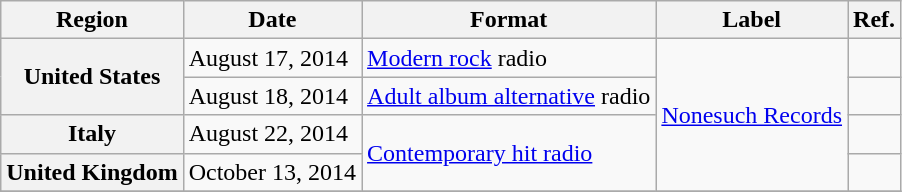<table class="wikitable plainrowheaders">
<tr>
<th scope="col">Region</th>
<th scope="col">Date</th>
<th scope="col">Format</th>
<th scope="col">Label</th>
<th scope="col">Ref.</th>
</tr>
<tr>
<th scope="row" rowspan="2">United States</th>
<td>August 17, 2014</td>
<td><a href='#'>Modern rock</a> radio</td>
<td rowspan="4"><a href='#'>Nonesuch Records</a></td>
<td align="center"></td>
</tr>
<tr>
<td>August 18, 2014</td>
<td><a href='#'>Adult album alternative</a> radio</td>
<td align="center"></td>
</tr>
<tr>
<th scope="row">Italy</th>
<td>August 22, 2014</td>
<td rowspan="2"><a href='#'>Contemporary hit radio</a></td>
<td align="center"></td>
</tr>
<tr>
<th scope="row">United Kingdom</th>
<td>October 13, 2014</td>
<td align="center"></td>
</tr>
<tr>
</tr>
</table>
